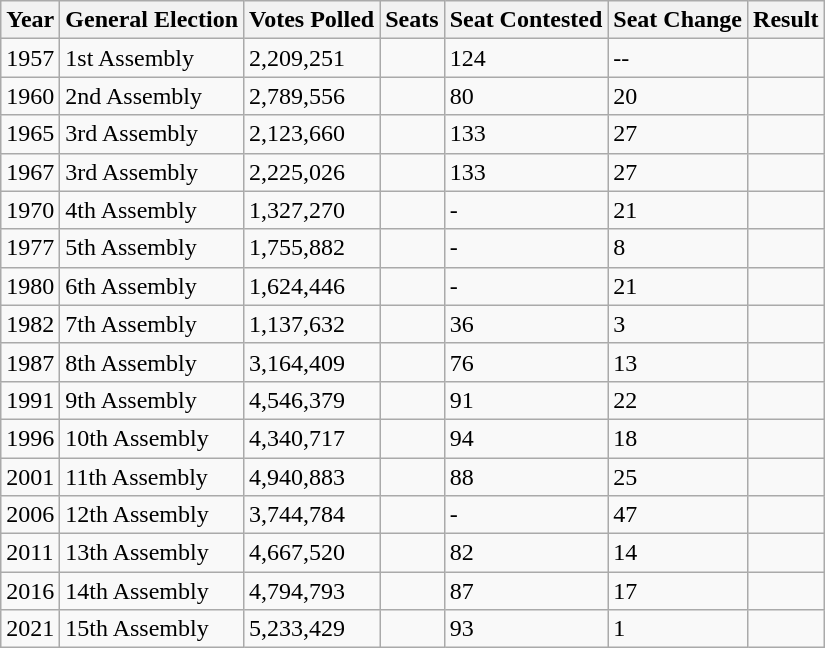<table class="wikitable">
<tr>
<th>Year</th>
<th>General Election</th>
<th>Votes Polled</th>
<th>Seats</th>
<th>Seat Contested</th>
<th>Seat Change</th>
<th>Result</th>
</tr>
<tr>
<td>1957</td>
<td>1st Assembly</td>
<td>2,209,251</td>
<td></td>
<td>124</td>
<td>--</td>
<td></td>
</tr>
<tr>
<td>1960</td>
<td>2nd Assembly</td>
<td>2,789,556</td>
<td></td>
<td>80</td>
<td> 20</td>
<td></td>
</tr>
<tr>
<td>1965</td>
<td>3rd Assembly</td>
<td>2,123,660</td>
<td></td>
<td>133</td>
<td> 27</td>
<td></td>
</tr>
<tr>
<td>1967</td>
<td>3rd Assembly</td>
<td>2,225,026</td>
<td></td>
<td>133</td>
<td> 27</td>
<td></td>
</tr>
<tr>
<td>1970</td>
<td>4th Assembly</td>
<td>1,327,270</td>
<td></td>
<td>-</td>
<td> 21</td>
<td></td>
</tr>
<tr>
<td>1977</td>
<td>5th Assembly</td>
<td>1,755,882</td>
<td></td>
<td>-</td>
<td> 8</td>
<td></td>
</tr>
<tr>
<td>1980</td>
<td>6th Assembly</td>
<td>1,624,446</td>
<td></td>
<td>-</td>
<td> 21</td>
<td></td>
</tr>
<tr>
<td>1982</td>
<td>7th Assembly</td>
<td>1,137,632</td>
<td></td>
<td>36</td>
<td> 3</td>
<td></td>
</tr>
<tr>
<td>1987</td>
<td>8th Assembly</td>
<td>3,164,409</td>
<td></td>
<td>76</td>
<td> 13</td>
<td></td>
</tr>
<tr>
<td>1991</td>
<td>9th Assembly</td>
<td>4,546,379</td>
<td></td>
<td>91</td>
<td> 22</td>
<td></td>
</tr>
<tr>
<td>1996</td>
<td>10th Assembly</td>
<td>4,340,717</td>
<td></td>
<td>94</td>
<td> 18</td>
<td></td>
</tr>
<tr>
<td>2001</td>
<td>11th Assembly</td>
<td>4,940,883</td>
<td></td>
<td>88</td>
<td> 25</td>
<td></td>
</tr>
<tr>
<td>2006</td>
<td>12th Assembly</td>
<td>3,744,784</td>
<td></td>
<td>-</td>
<td> 47</td>
<td></td>
</tr>
<tr>
<td>2011</td>
<td>13th Assembly</td>
<td>4,667,520</td>
<td></td>
<td>82</td>
<td> 14</td>
<td></td>
</tr>
<tr>
<td>2016</td>
<td>14th Assembly</td>
<td>4,794,793</td>
<td></td>
<td>87</td>
<td> 17</td>
<td></td>
</tr>
<tr>
<td>2021</td>
<td>15th Assembly</td>
<td>5,233,429</td>
<td></td>
<td>93</td>
<td> 1</td>
<td></td>
</tr>
</table>
